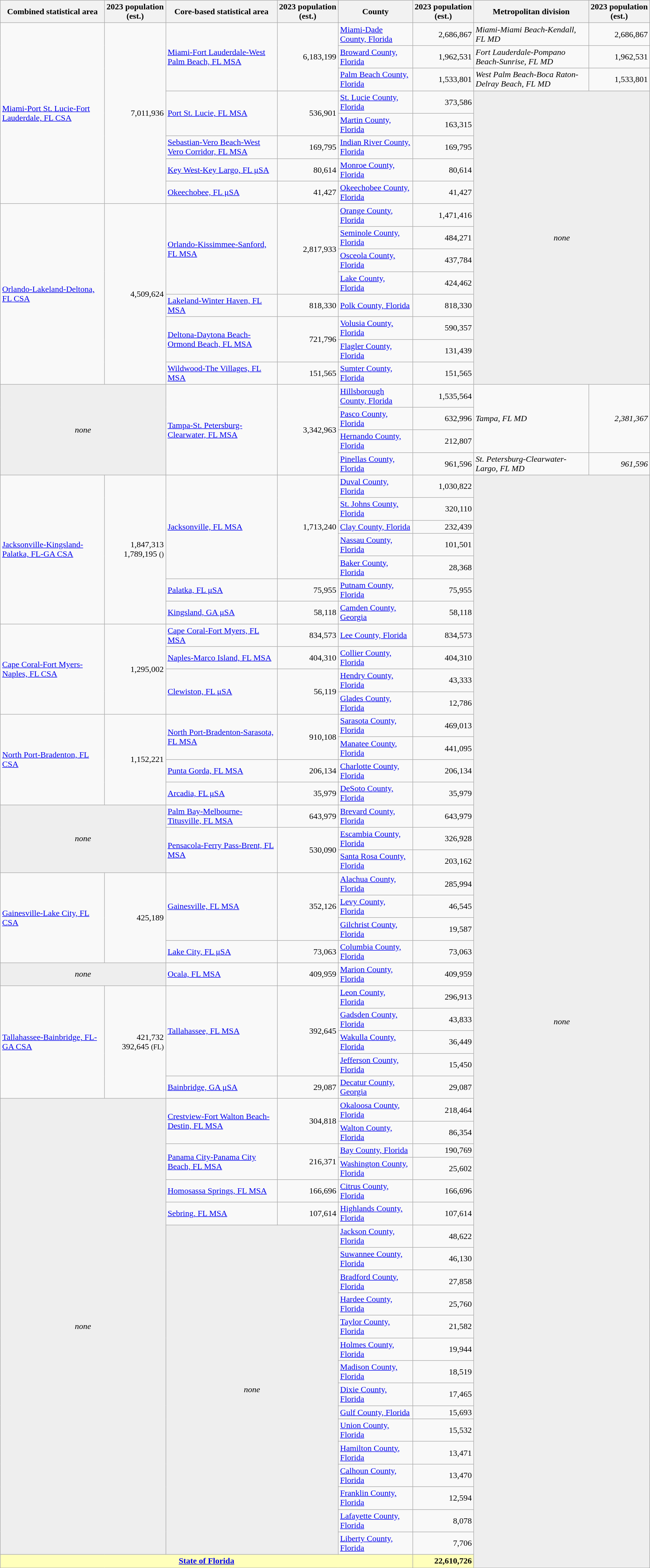<table class=wikitable>
<tr>
<th>Combined statistical area</th>
<th>2023 population (est.)</th>
<th>Core-based statistical area</th>
<th>2023 population (est.)</th>
<th>County</th>
<th>2023 population (est.)</th>
<th>Metropolitan division</th>
<th>2023 population (est.)</th>
</tr>
<tr>
<td rowspan=8><a href='#'>Miami-Port St. Lucie-Fort Lauderdale, FL CSA</a></td>
<td rowspan=8 align=right>7,011,936</td>
<td rowspan=3><a href='#'>Miami-Fort Lauderdale-West Palm Beach, FL MSA</a></td>
<td rowspan="3" align="right">6,183,199</td>
<td><a href='#'>Miami-Dade County, Florida</a></td>
<td align=right>2,686,867</td>
<td><em>Miami-Miami Beach-Kendall, FL MD</em></td>
<td align=right>2,686,867</td>
</tr>
<tr>
<td><a href='#'>Broward County, Florida</a></td>
<td align=right>1,962,531</td>
<td><em>Fort Lauderdale-Pompano Beach-Sunrise, FL MD</em></td>
<td align=right>1,962,531</td>
</tr>
<tr>
<td><a href='#'>Palm Beach County, Florida</a></td>
<td align=right>1,533,801</td>
<td><em>West Palm Beach-Boca Raton-Delray Beach, FL MD</em></td>
<td align=right>1,533,801</td>
</tr>
<tr>
<td rowspan=2><a href='#'>Port St. Lucie, FL MSA</a></td>
<td rowspan="2" align="right">536,901</td>
<td><a href='#'>St. Lucie County, Florida</a></td>
<td align=right>373,586</td>
<td rowspan=13 colspan=2 align=center bgcolor=#EEEEEE><em>none</em></td>
</tr>
<tr>
<td><a href='#'>Martin County, Florida</a></td>
<td align=right>163,315</td>
</tr>
<tr>
<td rowspan=1><a href='#'>Sebastian-Vero Beach-West Vero Corridor, FL MSA</a></td>
<td rowspan="1" align="right">169,795</td>
<td><a href='#'>Indian River County, Florida</a></td>
<td align=right>169,795</td>
</tr>
<tr>
<td rowspan=1><a href='#'>Key West-Key Largo, FL μSA</a></td>
<td rowspan="1" align="right">80,614</td>
<td><a href='#'>Monroe County, Florida</a></td>
<td align=right>80,614</td>
</tr>
<tr>
<td rowspan=1><a href='#'>Okeechobee, FL μSA</a></td>
<td rowspan="1" align="right">41,427</td>
<td><a href='#'>Okeechobee County, Florida</a></td>
<td align=right>41,427</td>
</tr>
<tr>
<td rowspan=8><a href='#'>Orlando-Lakeland-Deltona, FL CSA</a></td>
<td rowspan=8 align=right>4,509,624</td>
<td rowspan=4><a href='#'>Orlando-Kissimmee-Sanford, FL MSA</a></td>
<td rowspan="4" align="right">2,817,933</td>
<td><a href='#'>Orange County, Florida</a></td>
<td align=right>1,471,416</td>
</tr>
<tr>
<td><a href='#'>Seminole County, Florida</a></td>
<td align=right>484,271</td>
</tr>
<tr>
<td><a href='#'>Osceola County, Florida</a></td>
<td align=right>437,784</td>
</tr>
<tr>
<td><a href='#'>Lake County, Florida</a></td>
<td align=right>424,462</td>
</tr>
<tr>
<td rowspan=1><a href='#'>Lakeland-Winter Haven, FL MSA</a></td>
<td rowspan="1" align="right">818,330</td>
<td><a href='#'>Polk County, Florida</a></td>
<td align=right>818,330</td>
</tr>
<tr>
<td rowspan=2><a href='#'>Deltona-Daytona Beach-Ormond Beach, FL MSA</a></td>
<td rowspan="2" align="right">721,796</td>
<td><a href='#'>Volusia County, Florida</a></td>
<td align=right>590,357</td>
</tr>
<tr>
<td><a href='#'>Flagler County, Florida</a></td>
<td align=right>131,439</td>
</tr>
<tr>
<td rowspan=1><a href='#'>Wildwood-The Villages, FL MSA</a></td>
<td rowspan="1" align="right">151,565</td>
<td><a href='#'>Sumter County, Florida</a></td>
<td align=right>151,565</td>
</tr>
<tr>
<td rowspan=4 colspan=2 align=center bgcolor=#EEEEEE><em>none</em></td>
<td rowspan=4><a href='#'>Tampa-St. Petersburg-Clearwater, FL MSA</a></td>
<td rowspan=4 align=right>3,342,963</td>
<td><a href='#'>Hillsborough County, Florida</a></td>
<td align=right>1,535,564</td>
<td rowspan="3"><em>Tampa, FL MD</em></td>
<td rowspan="3" align=right><em>2,381,367</em></td>
</tr>
<tr>
<td><a href='#'>Pasco County, Florida</a></td>
<td align="right">632,996</td>
</tr>
<tr>
<td><a href='#'>Hernando County, Florida</a></td>
<td align="right">212,807</td>
</tr>
<tr>
<td><a href='#'>Pinellas County, Florida</a></td>
<td align="right">961,596</td>
<td><em>St. Petersburg-Clearwater-Largo, FL MD</em></td>
<td align="right"><em>961,596</em></td>
</tr>
<tr>
<td rowspan="7"><a href='#'><span>Jacksonville-Kingsland-Palatka, FL-GA CSA</span></a></td>
<td rowspan="7" align="right"><span>1,847,313</span><br>1,789,195 <small>()</small></td>
<td rowspan="5"><a href='#'>Jacksonville, FL MSA</a></td>
<td rowspan="5" align="right">1,713,240</td>
<td><a href='#'>Duval County, Florida</a></td>
<td align="right">1,030,822</td>
<td rowspan=50 colspan=2 align=center bgcolor=#EEEEEE><em>none</em></td>
</tr>
<tr>
<td><a href='#'>St. Johns County, Florida</a></td>
<td align="right">320,110</td>
</tr>
<tr>
<td><a href='#'>Clay County, Florida</a></td>
<td align="right">232,439</td>
</tr>
<tr>
<td><a href='#'>Nassau County, Florida</a></td>
<td align="right">101,501</td>
</tr>
<tr>
<td><a href='#'>Baker County, Florida</a></td>
<td align="right">28,368</td>
</tr>
<tr>
<td rowspan="1"><a href='#'>Palatka, FL μSA</a></td>
<td rowspan="1" align="right">75,955</td>
<td><a href='#'>Putnam County, Florida</a></td>
<td align="right">75,955</td>
</tr>
<tr>
<td rowspan="1"><a href='#'><span>Kingsland, GA μSA</span></a></td>
<td rowspan="1" align="right"><span>58,118</span></td>
<td><a href='#'><span>Camden County, Georgia</span></a></td>
<td align="right"><span>58,118</span></td>
</tr>
<tr>
<td rowspan="4"><a href='#'>Cape Coral-Fort Myers-Naples, FL CSA</a></td>
<td rowspan="4" align="right">1,295,002</td>
<td rowspan="1"><a href='#'>Cape Coral-Fort Myers, FL MSA</a></td>
<td rowspan="1" align="right">834,573</td>
<td><a href='#'>Lee County, Florida</a></td>
<td align="right">834,573</td>
</tr>
<tr>
<td rowspan="1"><a href='#'>Naples-Marco Island, FL MSA</a></td>
<td rowspan="1" align="right">404,310</td>
<td><a href='#'>Collier County, Florida</a></td>
<td align="right">404,310</td>
</tr>
<tr>
<td rowspan="2"><a href='#'>Clewiston, FL μSA</a></td>
<td rowspan="2" align="right">56,119</td>
<td><a href='#'>Hendry County, Florida</a></td>
<td align="right">43,333</td>
</tr>
<tr>
<td><a href='#'>Glades County, Florida</a></td>
<td align="right">12,786</td>
</tr>
<tr>
<td rowspan="4"><a href='#'>North Port-Bradenton, FL CSA</a></td>
<td rowspan="4" align="right">1,152,221</td>
<td rowspan="2"><a href='#'>North Port-Bradenton-Sarasota, FL MSA</a></td>
<td rowspan="2" align="right">910,108</td>
<td><a href='#'>Sarasota County, Florida</a></td>
<td align="right">469,013</td>
</tr>
<tr>
<td><a href='#'>Manatee County, Florida</a></td>
<td align="right">441,095</td>
</tr>
<tr>
<td rowspan="1"><a href='#'>Punta Gorda, FL MSA</a></td>
<td rowspan="1" align="right">206,134</td>
<td><a href='#'>Charlotte County, Florida</a></td>
<td align="right">206,134</td>
</tr>
<tr>
<td rowspan="1"><a href='#'>Arcadia, FL μSA</a></td>
<td rowspan="1" align="right">35,979</td>
<td><a href='#'>DeSoto County, Florida</a></td>
<td align="right">35,979</td>
</tr>
<tr>
<td colspan="2" rowspan="3" align="center" bgcolor="#EEEEEE"><em>none</em></td>
<td rowspan="1"><a href='#'>Palm Bay-Melbourne-Titusville, FL MSA</a></td>
<td rowspan="1" align="right">643,979</td>
<td><a href='#'>Brevard County, Florida</a></td>
<td align="right">643,979</td>
</tr>
<tr>
<td rowspan="2"><a href='#'>Pensacola-Ferry Pass-Brent, FL MSA</a></td>
<td rowspan="2" align="right">530,090</td>
<td><a href='#'>Escambia County, Florida</a></td>
<td align="right">326,928</td>
</tr>
<tr>
<td><a href='#'>Santa Rosa County, Florida</a></td>
<td align="right">203,162</td>
</tr>
<tr>
<td rowspan="4"><a href='#'>Gainesville-Lake City, FL CSA</a></td>
<td rowspan="4" align="right">425,189</td>
<td rowspan="3"><a href='#'>Gainesville, FL MSA</a></td>
<td rowspan="3" align="right">352,126</td>
<td><a href='#'>Alachua County, Florida</a></td>
<td align="right">285,994</td>
</tr>
<tr>
<td><a href='#'>Levy County, Florida</a></td>
<td align="right">46,545</td>
</tr>
<tr>
<td><a href='#'>Gilchrist County, Florida</a></td>
<td align="right">19,587</td>
</tr>
<tr>
<td rowspan="1"><a href='#'>Lake City, FL μSA</a></td>
<td rowspan="1" align="right">73,063</td>
<td><a href='#'>Columbia County, Florida</a></td>
<td align="right">73,063</td>
</tr>
<tr>
<td colspan="2" rowspan="1" align="center" bgcolor="#EEEEEE"><em>none</em></td>
<td rowspan="1"><a href='#'>Ocala, FL MSA</a></td>
<td rowspan="1" align="right">409,959</td>
<td><a href='#'>Marion County, Florida</a></td>
<td align="right">409,959</td>
</tr>
<tr>
<td rowspan="5"><a href='#'><span>Tallahassee-Bainbridge, FL-GA CSA</span></a></td>
<td rowspan="5" align="right"><span>421,732</span><br>392,645 <small>(FL)</small></td>
<td rowspan="4"><a href='#'>Tallahassee, FL MSA</a></td>
<td rowspan="4" align="right">392,645</td>
<td><a href='#'>Leon County, Florida</a></td>
<td align="right">296,913</td>
</tr>
<tr>
<td><a href='#'>Gadsden County, Florida</a></td>
<td align="right">43,833</td>
</tr>
<tr>
<td><a href='#'>Wakulla County, Florida</a></td>
<td align="right">36,449</td>
</tr>
<tr>
<td><a href='#'>Jefferson County, Florida</a></td>
<td align="right">15,450</td>
</tr>
<tr>
<td rowspan="1"><a href='#'><span>Bainbridge, GA μSA</span></a></td>
<td rowspan="1" align="right"><span>29,087</span></td>
<td><a href='#'><span>Decatur County, Georgia</span></a></td>
<td align="right"><span>29,087</span></td>
</tr>
<tr>
<td colspan="2" rowspan="21" align="center" bgcolor="#EEEEEE"><em>none</em></td>
<td rowspan="2"><a href='#'>Crestview-Fort Walton Beach-Destin, FL MSA</a></td>
<td rowspan="2" align="right">304,818</td>
<td><a href='#'>Okaloosa County, Florida</a></td>
<td align="right">218,464</td>
</tr>
<tr>
<td><a href='#'>Walton County, Florida</a></td>
<td align="right">86,354</td>
</tr>
<tr>
<td rowspan="2"><a href='#'>Panama City-Panama City Beach, FL MSA</a></td>
<td rowspan="2" align="right">216,371</td>
<td><a href='#'>Bay County, Florida</a></td>
<td align="right">190,769</td>
</tr>
<tr>
<td><a href='#'>Washington County, Florida</a></td>
<td align="right">25,602</td>
</tr>
<tr>
<td rowspan="1"><a href='#'>Homosassa Springs, FL MSA</a></td>
<td rowspan="1" align="right">166,696</td>
<td><a href='#'>Citrus County, Florida</a></td>
<td align="right">166,696</td>
</tr>
<tr>
<td rowspan="1"><a href='#'>Sebring, FL MSA</a></td>
<td rowspan="1" align="right">107,614</td>
<td><a href='#'>Highlands County, Florida</a></td>
<td align="right">107,614</td>
</tr>
<tr>
<td colspan="2" rowspan="15" align="center" bgcolor="#EEEEEE"><em>none</em></td>
<td><a href='#'>Jackson County, Florida</a></td>
<td align="right">48,622</td>
</tr>
<tr>
<td><a href='#'>Suwannee County, Florida</a></td>
<td align="right">46,130</td>
</tr>
<tr>
<td><a href='#'>Bradford County, Florida</a></td>
<td align="right">27,858</td>
</tr>
<tr>
<td><a href='#'>Hardee County, Florida</a></td>
<td align="right">25,760</td>
</tr>
<tr>
<td><a href='#'>Taylor County, Florida</a></td>
<td align="right">21,582</td>
</tr>
<tr>
<td><a href='#'>Holmes County, Florida</a></td>
<td align="right">19,944</td>
</tr>
<tr>
<td><a href='#'>Madison County, Florida</a></td>
<td align="right">18,519</td>
</tr>
<tr>
<td><a href='#'>Dixie County, Florida</a></td>
<td align="right">17,465</td>
</tr>
<tr>
<td><a href='#'>Gulf County, Florida</a></td>
<td align="right">15,693</td>
</tr>
<tr>
<td><a href='#'>Union County, Florida</a></td>
<td align="right">15,532</td>
</tr>
<tr>
<td><a href='#'>Hamilton County, Florida</a></td>
<td align="right">13,471</td>
</tr>
<tr>
<td><a href='#'>Calhoun County, Florida</a></td>
<td align="right">13,470</td>
</tr>
<tr>
<td><a href='#'>Franklin County, Florida</a></td>
<td align="right">12,594</td>
</tr>
<tr>
<td><a href='#'>Lafayette County, Florida</a></td>
<td align="right">8,078</td>
</tr>
<tr>
<td><a href='#'>Liberty County, Florida</a></td>
<td align="right">7,706</td>
</tr>
<tr style="font-weight:bold;" bgcolor="#FFFFBB">
<td colspan="5" align="center"><a href='#'>State of Florida</a></td>
<td align="right">22,610,726</td>
</tr>
</table>
